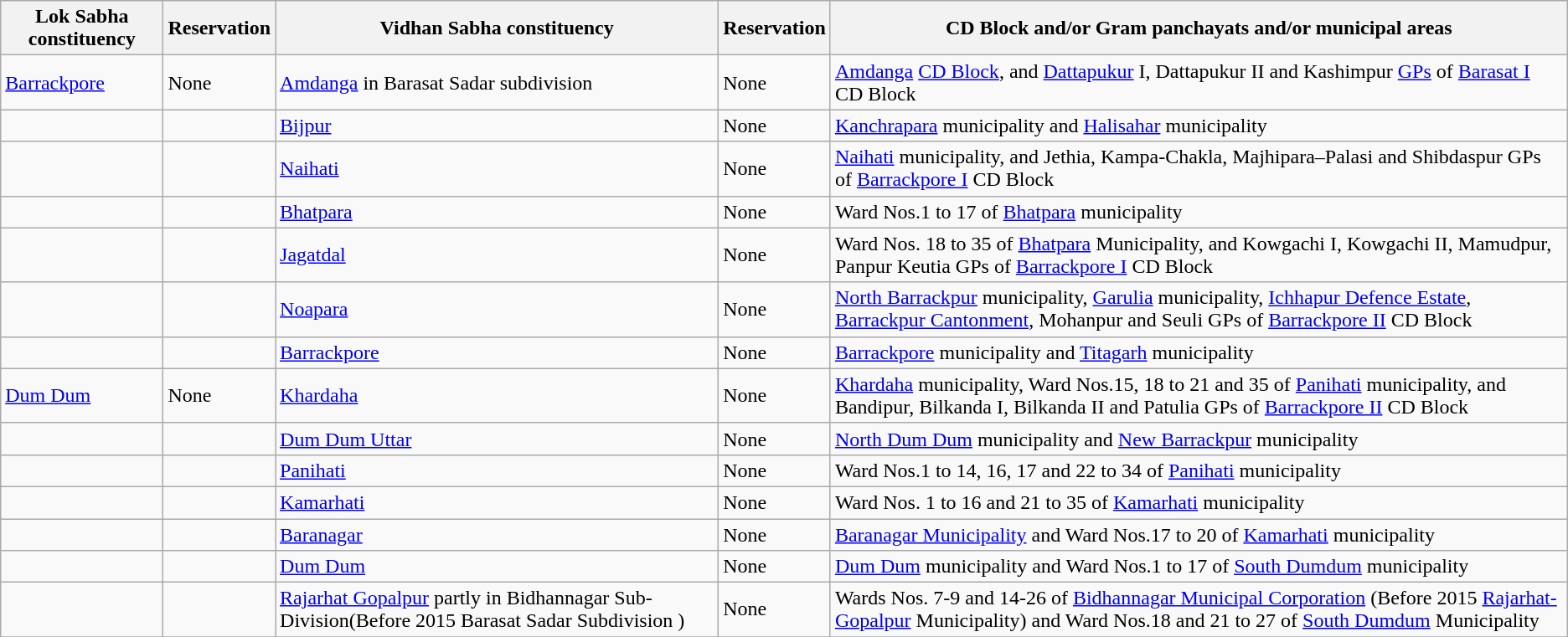<table class="wikitable sortable">
<tr>
<th>Lok Sabha constituency</th>
<th>Reservation</th>
<th>Vidhan Sabha constituency</th>
<th>Reservation</th>
<th>CD Block and/or Gram panchayats and/or municipal areas</th>
</tr>
<tr>
<td><a href='#'>Barrackpore</a></td>
<td>None</td>
<td><a href='#'>Amdanga</a> in Barasat Sadar subdivision</td>
<td>None</td>
<td><a href='#'>Amdanga</a> <a href='#'>CD Block</a>, and <a href='#'>Dattapukur</a> I, Dattapukur II and Kashimpur <a href='#'>GPs</a> of <a href='#'>Barasat I</a> CD Block</td>
</tr>
<tr>
<td></td>
<td></td>
<td><a href='#'>Bijpur</a></td>
<td>None</td>
<td><a href='#'>Kanchrapara</a> municipality and <a href='#'>Halisahar</a> municipality</td>
</tr>
<tr>
<td></td>
<td></td>
<td><a href='#'>Naihati</a></td>
<td>None</td>
<td><a href='#'>Naihati</a> municipality, and Jethia, Kampa-Chakla, Majhipara–Palasi and Shibdaspur GPs of <a href='#'>Barrackpore I</a> CD Block</td>
</tr>
<tr>
<td></td>
<td></td>
<td><a href='#'>Bhatpara</a></td>
<td>None</td>
<td>Ward Nos.1 to 17 of <a href='#'>Bhatpara</a> municipality</td>
</tr>
<tr>
<td></td>
<td></td>
<td><a href='#'>Jagatdal</a></td>
<td>None</td>
<td>Ward Nos. 18 to 35 of <a href='#'>Bhatpara</a> Municipality, and Kowgachi I, Kowgachi II, Mamudpur, Panpur Keutia GPs of <a href='#'>Barrackpore I</a> CD Block</td>
</tr>
<tr>
<td></td>
<td></td>
<td><a href='#'>Noapara</a></td>
<td>None</td>
<td><a href='#'>North Barrackpur</a> municipality, <a href='#'>Garulia</a> municipality, <a href='#'>Ichhapur Defence Estate</a>, <a href='#'>Barrackpur Cantonment</a>, Mohanpur and Seuli GPs of <a href='#'>Barrackpore II</a> CD Block</td>
</tr>
<tr>
<td></td>
<td></td>
<td><a href='#'>Barrackpore</a></td>
<td>None</td>
<td><a href='#'>Barrackpore</a> municipality and <a href='#'>Titagarh</a> municipality</td>
</tr>
<tr>
<td><a href='#'>Dum Dum</a></td>
<td>None</td>
<td><a href='#'>Khardaha</a></td>
<td>None</td>
<td><a href='#'>Khardaha</a> municipality, Ward Nos.15, 18 to 21 and 35 of <a href='#'>Panihati</a> municipality, and Bandipur, Bilkanda I, Bilkanda II and Patulia GPs of <a href='#'>Barrackpore II</a> CD Block</td>
</tr>
<tr>
<td></td>
<td></td>
<td><a href='#'>Dum Dum Uttar</a></td>
<td>None</td>
<td><a href='#'>North Dum Dum</a> municipality and <a href='#'>New Barrackpur</a> municipality</td>
</tr>
<tr>
<td></td>
<td></td>
<td><a href='#'>Panihati</a></td>
<td>None</td>
<td>Ward Nos.1 to 14, 16, 17 and 22 to 34 of <a href='#'>Panihati</a> municipality</td>
</tr>
<tr>
<td></td>
<td></td>
<td><a href='#'>Kamarhati</a></td>
<td>None</td>
<td>Ward Nos. 1 to 16 and 21 to 35 of <a href='#'>Kamarhati</a> municipality</td>
</tr>
<tr>
<td></td>
<td></td>
<td><a href='#'>Baranagar</a></td>
<td>None</td>
<td><a href='#'>Baranagar Municipality</a> and Ward Nos.17 to 20 of <a href='#'>Kamarhati</a> municipality</td>
</tr>
<tr>
<td></td>
<td></td>
<td><a href='#'>Dum Dum</a></td>
<td>None</td>
<td><a href='#'>Dum Dum</a> municipality and Ward Nos.1 to 17 of <a href='#'>South Dumdum</a> municipality</td>
</tr>
<tr>
<td></td>
<td></td>
<td><a href='#'>Rajarhat Gopalpur</a> partly in Bidhannagar Sub-Division(Before 2015 Barasat Sadar Subdivision )</td>
<td>None</td>
<td>Wards Nos. 7-9 and 14-26 of <a href='#'>Bidhannagar Municipal Corporation</a> (Before 2015 <a href='#'>Rajarhat-Gopalpur</a> Municipality)  and Ward Nos.18 and 21 to 27 of <a href='#'>South Dumdum</a> Municipality</td>
</tr>
<tr>
</tr>
</table>
